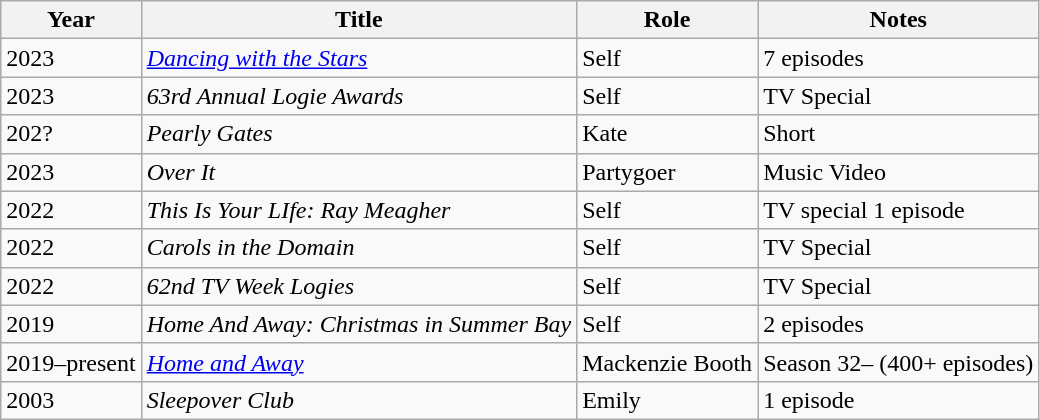<table class="wikitable">
<tr>
<th>Year</th>
<th>Title</th>
<th>Role</th>
<th>Notes</th>
</tr>
<tr>
<td>2023</td>
<td><em><a href='#'>Dancing with the Stars</a></em></td>
<td>Self</td>
<td>7 episodes</td>
</tr>
<tr>
<td>2023</td>
<td><em>63rd Annual Logie Awards</em></td>
<td>Self</td>
<td>TV Special</td>
</tr>
<tr>
<td>202?</td>
<td><em>Pearly Gates</em></td>
<td>Kate</td>
<td>Short</td>
</tr>
<tr>
<td>2023</td>
<td><em>Over It</em></td>
<td>Partygoer</td>
<td>Music Video</td>
</tr>
<tr>
<td>2022</td>
<td><em>This Is Your LIfe: Ray Meagher</em></td>
<td>Self</td>
<td>TV special 1 episode</td>
</tr>
<tr>
<td>2022</td>
<td><em>Carols in the Domain</em></td>
<td>Self</td>
<td>TV Special</td>
</tr>
<tr>
<td>2022</td>
<td><em>62nd TV Week Logies</em></td>
<td>Self</td>
<td>TV Special</td>
</tr>
<tr>
<td>2019</td>
<td><em>Home And Away: Christmas in Summer Bay</em></td>
<td>Self</td>
<td>2 episodes</td>
</tr>
<tr>
<td>2019–present</td>
<td><em><a href='#'>Home and Away</a></em></td>
<td>Mackenzie Booth</td>
<td>Season 32– (400+ episodes)</td>
</tr>
<tr>
<td>2003</td>
<td><em>Sleepover Club</em></td>
<td>Emily</td>
<td>1 episode</td>
</tr>
</table>
